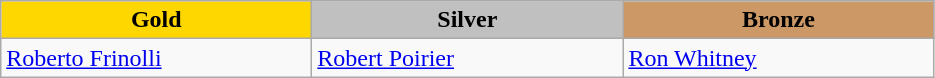<table class="wikitable" style="text-align:left">
<tr align="center">
<td width=200 bgcolor=gold><strong>Gold</strong></td>
<td width=200 bgcolor=silver><strong>Silver</strong></td>
<td width=200 bgcolor=CC9966><strong>Bronze</strong></td>
</tr>
<tr>
<td><a href='#'>Roberto Frinolli</a><br><em></em></td>
<td><a href='#'>Robert Poirier</a><br><em></em></td>
<td><a href='#'>Ron Whitney</a><br><em></em></td>
</tr>
</table>
